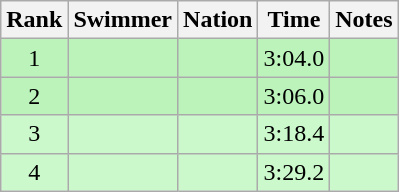<table class="wikitable sortable" style="text-align:center">
<tr>
<th>Rank</th>
<th>Swimmer</th>
<th>Nation</th>
<th>Time</th>
<th>Notes</th>
</tr>
<tr style="background:#bbf3bb;">
<td>1</td>
<td align=left></td>
<td align=left></td>
<td>3:04.0</td>
<td></td>
</tr>
<tr style="background:#bbf3bb;">
<td>2</td>
<td align=left></td>
<td align=left></td>
<td>3:06.0</td>
<td></td>
</tr>
<tr style="background:#ccf9cc;">
<td>3</td>
<td align=left></td>
<td align=left></td>
<td>3:18.4</td>
<td></td>
</tr>
<tr style="background:#ccf9cc;">
<td>4</td>
<td align=left></td>
<td align=left></td>
<td>3:29.2</td>
<td></td>
</tr>
</table>
